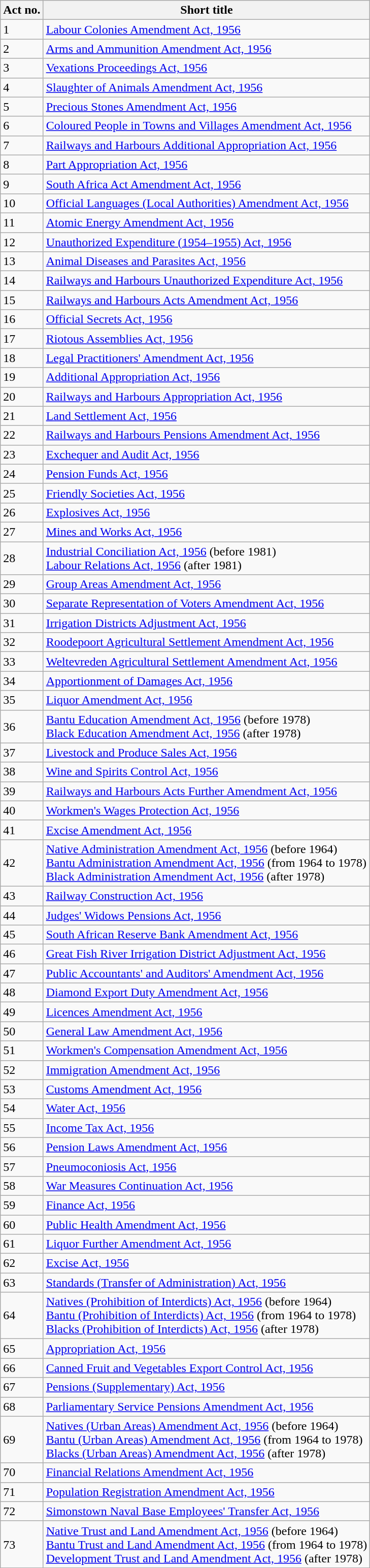<table class="wikitable sortable">
<tr>
<th>Act no.</th>
<th>Short title</th>
</tr>
<tr>
<td>1</td>
<td><a href='#'>Labour Colonies Amendment Act, 1956</a></td>
</tr>
<tr>
<td>2</td>
<td><a href='#'>Arms and Ammunition Amendment Act, 1956</a></td>
</tr>
<tr>
<td>3</td>
<td><a href='#'>Vexations Proceedings Act, 1956</a></td>
</tr>
<tr>
<td>4</td>
<td><a href='#'>Slaughter of Animals Amendment Act, 1956</a></td>
</tr>
<tr>
<td>5</td>
<td><a href='#'>Precious Stones Amendment Act, 1956</a></td>
</tr>
<tr>
<td>6</td>
<td><a href='#'>Coloured People in Towns and Villages Amendment Act, 1956</a></td>
</tr>
<tr>
<td>7</td>
<td><a href='#'>Railways and Harbours Additional Appropriation Act, 1956</a></td>
</tr>
<tr>
<td>8</td>
<td><a href='#'>Part Appropriation Act, 1956</a></td>
</tr>
<tr>
<td>9</td>
<td><a href='#'>South Africa Act Amendment Act, 1956</a></td>
</tr>
<tr>
<td>10</td>
<td><a href='#'>Official Languages (Local Authorities) Amendment Act, 1956</a></td>
</tr>
<tr>
<td>11</td>
<td><a href='#'>Atomic Energy Amendment Act, 1956</a></td>
</tr>
<tr>
<td>12</td>
<td><a href='#'>Unauthorized Expenditure (1954–1955) Act, 1956</a></td>
</tr>
<tr>
<td>13</td>
<td><a href='#'>Animal Diseases and Parasites Act, 1956</a></td>
</tr>
<tr>
<td>14</td>
<td><a href='#'>Railways and Harbours Unauthorized Expenditure Act, 1956</a></td>
</tr>
<tr>
<td>15</td>
<td><a href='#'>Railways and Harbours Acts Amendment Act, 1956</a></td>
</tr>
<tr>
<td>16</td>
<td><a href='#'>Official Secrets Act, 1956</a></td>
</tr>
<tr>
<td>17</td>
<td><a href='#'>Riotous Assemblies Act, 1956</a></td>
</tr>
<tr>
<td>18</td>
<td><a href='#'>Legal Practitioners' Amendment Act, 1956</a></td>
</tr>
<tr>
<td>19</td>
<td><a href='#'>Additional Appropriation Act, 1956</a></td>
</tr>
<tr>
<td>20</td>
<td><a href='#'>Railways and Harbours Appropriation Act, 1956</a></td>
</tr>
<tr>
<td>21</td>
<td><a href='#'>Land Settlement Act, 1956</a></td>
</tr>
<tr>
<td>22</td>
<td><a href='#'>Railways and Harbours Pensions Amendment Act, 1956</a></td>
</tr>
<tr>
<td>23</td>
<td><a href='#'>Exchequer and Audit Act, 1956</a></td>
</tr>
<tr>
<td>24</td>
<td><a href='#'>Pension Funds Act, 1956</a></td>
</tr>
<tr>
<td>25</td>
<td><a href='#'>Friendly Societies Act, 1956</a></td>
</tr>
<tr>
<td>26</td>
<td><a href='#'>Explosives Act, 1956</a></td>
</tr>
<tr>
<td>27</td>
<td><a href='#'>Mines and Works Act, 1956</a></td>
</tr>
<tr>
<td>28</td>
<td><a href='#'>Industrial Conciliation Act, 1956</a> (before 1981) <br><a href='#'>Labour Relations Act, 1956</a> (after 1981)</td>
</tr>
<tr>
<td>29</td>
<td><a href='#'>Group Areas Amendment Act, 1956</a></td>
</tr>
<tr>
<td>30</td>
<td><a href='#'>Separate Representation of Voters Amendment Act, 1956</a></td>
</tr>
<tr>
<td>31</td>
<td><a href='#'>Irrigation Districts Adjustment Act, 1956</a></td>
</tr>
<tr>
<td>32</td>
<td><a href='#'>Roodepoort Agricultural Settlement Amendment Act, 1956</a></td>
</tr>
<tr>
<td>33</td>
<td><a href='#'>Weltevreden Agricultural Settlement Amendment Act, 1956</a></td>
</tr>
<tr>
<td>34</td>
<td><a href='#'>Apportionment of Damages Act, 1956</a></td>
</tr>
<tr>
<td>35</td>
<td><a href='#'>Liquor Amendment Act, 1956</a></td>
</tr>
<tr>
<td>36</td>
<td><a href='#'>Bantu Education Amendment Act, 1956</a> (before 1978) <br><a href='#'>Black Education Amendment Act, 1956</a> (after 1978)</td>
</tr>
<tr>
<td>37</td>
<td><a href='#'>Livestock and Produce Sales Act, 1956</a></td>
</tr>
<tr>
<td>38</td>
<td><a href='#'>Wine and Spirits Control Act, 1956</a></td>
</tr>
<tr>
<td>39</td>
<td><a href='#'>Railways and Harbours Acts Further Amendment Act, 1956</a></td>
</tr>
<tr>
<td>40</td>
<td><a href='#'>Workmen's Wages Protection Act, 1956</a></td>
</tr>
<tr>
<td>41</td>
<td><a href='#'>Excise Amendment Act, 1956</a></td>
</tr>
<tr>
<td>42</td>
<td><a href='#'>Native Administration Amendment Act, 1956</a> (before 1964) <br><a href='#'>Bantu Administration Amendment Act, 1956</a> (from 1964 to 1978) <br><a href='#'>Black Administration Amendment Act, 1956</a> (after 1978)</td>
</tr>
<tr>
<td>43</td>
<td><a href='#'>Railway Construction Act, 1956</a></td>
</tr>
<tr>
<td>44</td>
<td><a href='#'>Judges' Widows Pensions Act, 1956</a></td>
</tr>
<tr>
<td>45</td>
<td><a href='#'>South African Reserve Bank Amendment Act, 1956</a></td>
</tr>
<tr>
<td>46</td>
<td><a href='#'>Great Fish River Irrigation District Adjustment Act, 1956</a></td>
</tr>
<tr>
<td>47</td>
<td><a href='#'>Public Accountants' and Auditors' Amendment Act, 1956</a></td>
</tr>
<tr>
<td>48</td>
<td><a href='#'>Diamond Export Duty Amendment Act, 1956</a></td>
</tr>
<tr>
<td>49</td>
<td><a href='#'>Licences Amendment Act, 1956</a></td>
</tr>
<tr>
<td>50</td>
<td><a href='#'>General Law Amendment Act, 1956</a></td>
</tr>
<tr>
<td>51</td>
<td><a href='#'>Workmen's Compensation Amendment Act, 1956</a></td>
</tr>
<tr>
<td>52</td>
<td><a href='#'>Immigration Amendment Act, 1956</a></td>
</tr>
<tr>
<td>53</td>
<td><a href='#'>Customs Amendment Act, 1956</a></td>
</tr>
<tr>
<td>54</td>
<td><a href='#'>Water Act, 1956</a></td>
</tr>
<tr>
<td>55</td>
<td><a href='#'>Income Tax Act, 1956</a></td>
</tr>
<tr>
<td>56</td>
<td><a href='#'>Pension Laws Amendment Act, 1956</a></td>
</tr>
<tr>
<td>57</td>
<td><a href='#'>Pneumoconiosis Act, 1956</a></td>
</tr>
<tr>
<td>58</td>
<td><a href='#'>War Measures Continuation Act, 1956</a></td>
</tr>
<tr>
<td>59</td>
<td><a href='#'>Finance Act, 1956</a></td>
</tr>
<tr>
<td>60</td>
<td><a href='#'>Public Health Amendment Act, 1956</a></td>
</tr>
<tr>
<td>61</td>
<td><a href='#'>Liquor Further Amendment Act, 1956</a></td>
</tr>
<tr>
<td>62</td>
<td><a href='#'>Excise Act, 1956</a></td>
</tr>
<tr>
<td>63</td>
<td><a href='#'>Standards (Transfer of Administration) Act, 1956</a></td>
</tr>
<tr>
<td>64</td>
<td><a href='#'>Natives (Prohibition of Interdicts) Act, 1956</a> (before 1964) <br><a href='#'>Bantu (Prohibition of Interdicts) Act, 1956</a> (from 1964 to 1978) <br><a href='#'>Blacks (Prohibition of Interdicts) Act, 1956</a> (after 1978)</td>
</tr>
<tr>
<td>65</td>
<td><a href='#'>Appropriation Act, 1956</a></td>
</tr>
<tr>
<td>66</td>
<td><a href='#'>Canned Fruit and Vegetables Export Control Act, 1956</a></td>
</tr>
<tr>
<td>67</td>
<td><a href='#'>Pensions (Supplementary) Act, 1956</a></td>
</tr>
<tr>
<td>68</td>
<td><a href='#'>Parliamentary Service Pensions Amendment Act, 1956</a></td>
</tr>
<tr>
<td>69</td>
<td><a href='#'>Natives (Urban Areas) Amendment Act, 1956</a> (before 1964) <br><a href='#'>Bantu (Urban Areas) Amendment Act, 1956</a> (from 1964 to 1978) <br><a href='#'>Blacks (Urban Areas) Amendment Act, 1956</a> (after 1978)</td>
</tr>
<tr>
<td>70</td>
<td><a href='#'>Financial Relations Amendment Act, 1956</a></td>
</tr>
<tr>
<td>71</td>
<td><a href='#'>Population Registration Amendment Act, 1956</a></td>
</tr>
<tr>
<td>72</td>
<td><a href='#'>Simonstown Naval Base Employees' Transfer Act, 1956</a></td>
</tr>
<tr>
<td>73</td>
<td><a href='#'>Native Trust and Land Amendment Act, 1956</a> (before 1964) <br><a href='#'>Bantu Trust and Land Amendment Act, 1956</a> (from 1964 to 1978) <br><a href='#'>Development Trust and Land Amendment Act, 1956</a> (after 1978)</td>
</tr>
</table>
